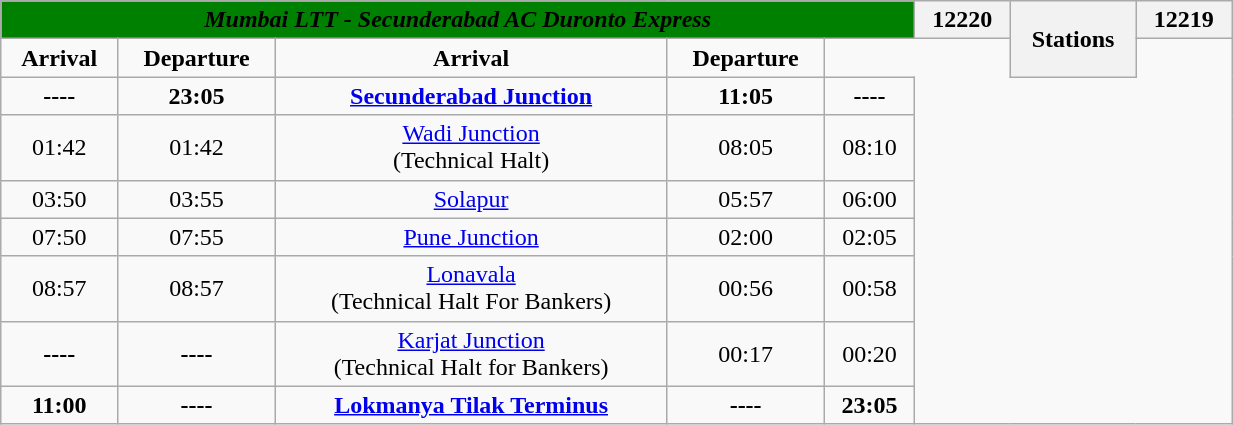<table class="wikitable" width="65%" style="text-align: center;">
<tr>
<th colspan="5" align="center" style="background:Green;"><span><em>Mumbai LTT - Secunderabad AC Duronto Express</em></span></th>
<th colspan="2">12220</th>
<th rowspan="2">Stations</th>
<th colspan="2">12219</th>
</tr>
<tr>
<td><strong>Arrival</strong></td>
<td><strong>Departure</strong></td>
<td><strong>Arrival</strong></td>
<td><strong>Departure</strong></td>
</tr>
<tr>
<td><strong>----</strong></td>
<td><strong>23:05</strong></td>
<td><strong><a href='#'>Secunderabad Junction</a></strong></td>
<td><strong>11:05</strong></td>
<td><strong>----</strong></td>
</tr>
<tr>
<td>01:42</td>
<td>01:42</td>
<td><a href='#'>Wadi Junction</a><br>(Technical Halt)</td>
<td>08:05</td>
<td>08:10</td>
</tr>
<tr>
<td>03:50</td>
<td>03:55</td>
<td><a href='#'>Solapur</a></td>
<td>05:57</td>
<td>06:00</td>
</tr>
<tr>
<td>07:50</td>
<td>07:55</td>
<td><a href='#'>Pune Junction</a></td>
<td>02:00</td>
<td>02:05</td>
</tr>
<tr>
<td>08:57</td>
<td>08:57</td>
<td><a href='#'>Lonavala</a><br>(Technical Halt For Bankers)</td>
<td>00:56</td>
<td>00:58</td>
</tr>
<tr>
<td><strong>----</strong></td>
<td><strong>----</strong></td>
<td><a href='#'>Karjat Junction</a><br>(Technical Halt for Bankers)</td>
<td>00:17</td>
<td>00:20</td>
</tr>
<tr>
<td><strong>11:00</strong></td>
<td><strong>----</strong></td>
<td><strong><a href='#'>Lokmanya Tilak Terminus</a></strong></td>
<td><strong>----</strong></td>
<td><strong>23:05</strong></td>
</tr>
</table>
